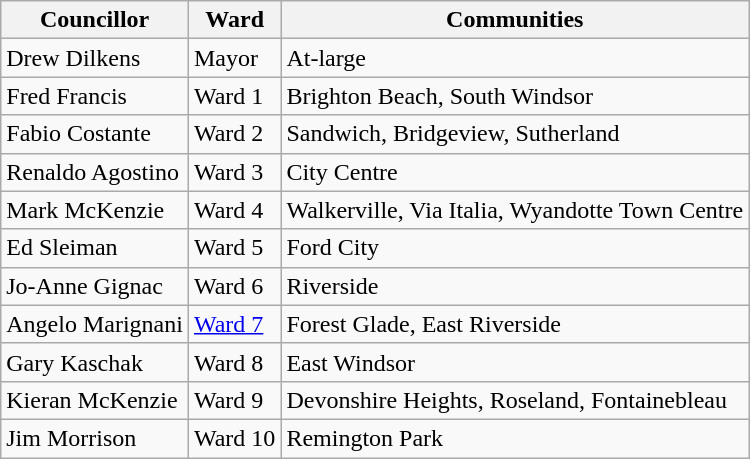<table class="wikitable">
<tr>
<th>Councillor</th>
<th>Ward</th>
<th>Communities</th>
</tr>
<tr>
<td>Drew Dilkens</td>
<td>Mayor</td>
<td>At-large</td>
</tr>
<tr>
<td>Fred Francis</td>
<td>Ward 1</td>
<td>Brighton Beach, South Windsor</td>
</tr>
<tr>
<td>Fabio Costante</td>
<td>Ward 2</td>
<td>Sandwich, Bridgeview, Sutherland</td>
</tr>
<tr>
<td>Renaldo Agostino</td>
<td>Ward 3</td>
<td>City Centre</td>
</tr>
<tr>
<td>Mark McKenzie</td>
<td>Ward 4</td>
<td>Walkerville, Via Italia, Wyandotte Town Centre</td>
</tr>
<tr>
<td>Ed Sleiman</td>
<td>Ward 5</td>
<td>Ford City</td>
</tr>
<tr>
<td>Jo-Anne Gignac</td>
<td>Ward 6</td>
<td>Riverside</td>
</tr>
<tr>
<td>Angelo Marignani</td>
<td><a href='#'>Ward 7</a></td>
<td>Forest Glade, East Riverside</td>
</tr>
<tr>
<td>Gary Kaschak</td>
<td>Ward 8</td>
<td>East Windsor</td>
</tr>
<tr>
<td>Kieran McKenzie</td>
<td>Ward 9</td>
<td>Devonshire Heights, Roseland, Fontainebleau</td>
</tr>
<tr>
<td>Jim Morrison</td>
<td>Ward 10</td>
<td>Remington Park</td>
</tr>
</table>
